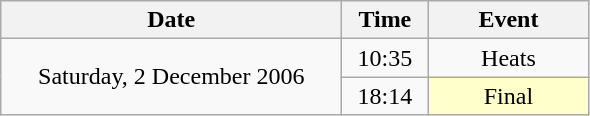<table class = "wikitable" style="text-align:center;">
<tr>
<th width=220>Date</th>
<th width=50>Time</th>
<th width=100>Event</th>
</tr>
<tr>
<td rowspan=2>Saturday, 2 December 2006</td>
<td>10:35</td>
<td>Heats</td>
</tr>
<tr>
<td>18:14</td>
<td bgcolor=ffffcc>Final</td>
</tr>
</table>
